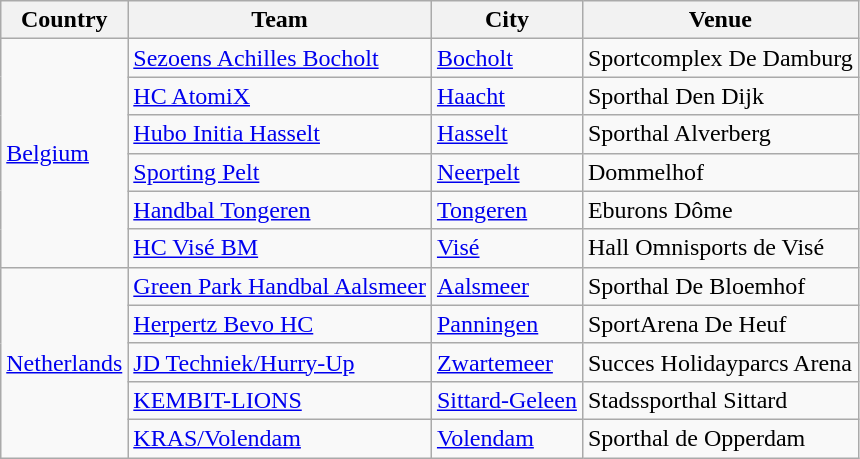<table class="wikitable">
<tr>
<th>Country</th>
<th>Team</th>
<th>City</th>
<th>Venue</th>
</tr>
<tr>
<td rowspan="6"> <a href='#'>Belgium</a></td>
<td><a href='#'>Sezoens Achilles Bocholt</a></td>
<td><a href='#'>Bocholt</a></td>
<td>Sportcomplex De Damburg</td>
</tr>
<tr>
<td><a href='#'>HC AtomiX</a></td>
<td><a href='#'>Haacht</a></td>
<td>Sporthal Den Dijk</td>
</tr>
<tr>
<td><a href='#'>Hubo Initia Hasselt</a></td>
<td><a href='#'>Hasselt</a></td>
<td>Sporthal Alverberg</td>
</tr>
<tr>
<td><a href='#'>Sporting Pelt</a></td>
<td><a href='#'>Neerpelt</a></td>
<td>Dommelhof</td>
</tr>
<tr>
<td><a href='#'>Handbal Tongeren</a></td>
<td><a href='#'>Tongeren</a></td>
<td>Eburons Dôme</td>
</tr>
<tr>
<td><a href='#'>HC Visé BM</a></td>
<td><a href='#'>Visé</a></td>
<td>Hall Omnisports de Visé</td>
</tr>
<tr>
<td rowspan="6"> <a href='#'>Netherlands</a></td>
<td><a href='#'>Green Park Handbal Aalsmeer</a></td>
<td><a href='#'>Aalsmeer</a></td>
<td>Sporthal De Bloemhof</td>
</tr>
<tr>
<td><a href='#'>Herpertz Bevo HC</a></td>
<td><a href='#'>Panningen</a></td>
<td>SportArena De Heuf</td>
</tr>
<tr>
<td><a href='#'>JD Techniek/Hurry-Up</a></td>
<td><a href='#'>Zwartemeer</a></td>
<td>Succes Holidayparcs Arena</td>
</tr>
<tr>
<td><a href='#'>KEMBIT-LIONS</a></td>
<td><a href='#'>Sittard-Geleen</a></td>
<td>Stadssporthal Sittard</td>
</tr>
<tr>
<td><a href='#'>KRAS/Volendam</a></td>
<td><a href='#'>Volendam</a></td>
<td>Sporthal de Opperdam</td>
</tr>
</table>
